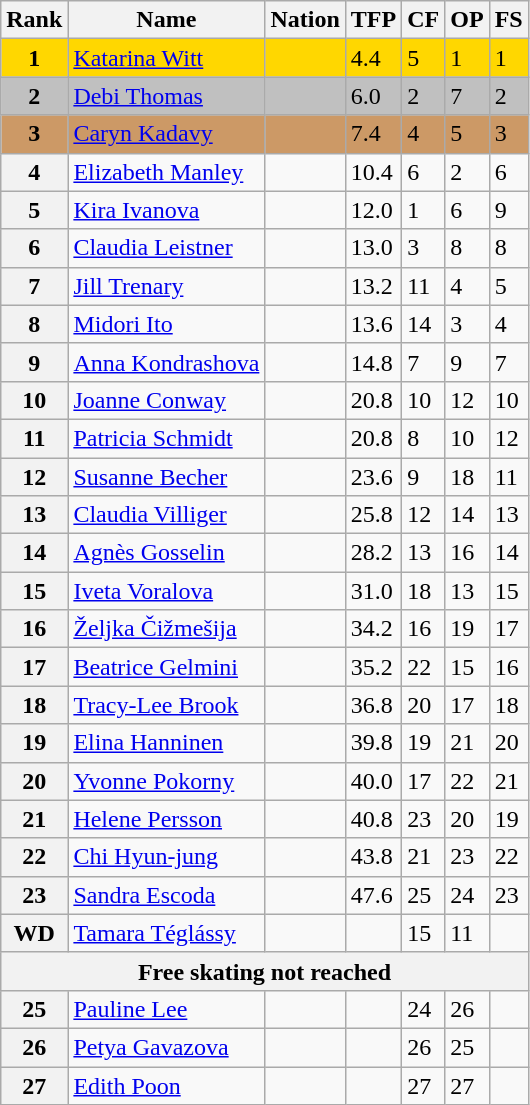<table class="wikitable">
<tr>
<th>Rank</th>
<th>Name</th>
<th>Nation</th>
<th>TFP</th>
<th>CF</th>
<th>OP</th>
<th>FS</th>
</tr>
<tr bgcolor=gold>
<td align=center><strong>1</strong></td>
<td><a href='#'>Katarina Witt</a></td>
<td></td>
<td>4.4</td>
<td>5</td>
<td>1</td>
<td>1</td>
</tr>
<tr bgcolor=silver>
<td align=center><strong>2</strong></td>
<td><a href='#'>Debi Thomas</a></td>
<td></td>
<td>6.0</td>
<td>2</td>
<td>7</td>
<td>2</td>
</tr>
<tr bgcolor=cc9966>
<td align=center><strong>3</strong></td>
<td><a href='#'>Caryn Kadavy</a></td>
<td></td>
<td>7.4</td>
<td>4</td>
<td>5</td>
<td>3</td>
</tr>
<tr>
<th>4</th>
<td><a href='#'>Elizabeth Manley</a></td>
<td></td>
<td>10.4</td>
<td>6</td>
<td>2</td>
<td>6</td>
</tr>
<tr>
<th>5</th>
<td><a href='#'>Kira Ivanova</a></td>
<td></td>
<td>12.0</td>
<td>1</td>
<td>6</td>
<td>9</td>
</tr>
<tr>
<th>6</th>
<td><a href='#'>Claudia Leistner</a></td>
<td></td>
<td>13.0</td>
<td>3</td>
<td>8</td>
<td>8</td>
</tr>
<tr>
<th>7</th>
<td><a href='#'>Jill Trenary</a></td>
<td></td>
<td>13.2</td>
<td>11</td>
<td>4</td>
<td>5</td>
</tr>
<tr>
<th>8</th>
<td><a href='#'>Midori Ito</a></td>
<td></td>
<td>13.6</td>
<td>14</td>
<td>3</td>
<td>4</td>
</tr>
<tr>
<th>9</th>
<td><a href='#'>Anna Kondrashova</a></td>
<td></td>
<td>14.8</td>
<td>7</td>
<td>9</td>
<td>7</td>
</tr>
<tr>
<th>10</th>
<td><a href='#'>Joanne Conway</a></td>
<td></td>
<td>20.8</td>
<td>10</td>
<td>12</td>
<td>10</td>
</tr>
<tr>
<th>11</th>
<td><a href='#'>Patricia Schmidt</a></td>
<td></td>
<td>20.8</td>
<td>8</td>
<td>10</td>
<td>12</td>
</tr>
<tr>
<th>12</th>
<td><a href='#'>Susanne Becher</a></td>
<td></td>
<td>23.6</td>
<td>9</td>
<td>18</td>
<td>11</td>
</tr>
<tr>
<th>13</th>
<td><a href='#'>Claudia Villiger</a></td>
<td></td>
<td>25.8</td>
<td>12</td>
<td>14</td>
<td>13</td>
</tr>
<tr>
<th>14</th>
<td><a href='#'>Agnès Gosselin</a></td>
<td></td>
<td>28.2</td>
<td>13</td>
<td>16</td>
<td>14</td>
</tr>
<tr>
<th>15</th>
<td><a href='#'>Iveta Voralova</a></td>
<td></td>
<td>31.0</td>
<td>18</td>
<td>13</td>
<td>15</td>
</tr>
<tr>
<th>16</th>
<td><a href='#'>Željka Čižmešija</a></td>
<td></td>
<td>34.2</td>
<td>16</td>
<td>19</td>
<td>17</td>
</tr>
<tr>
<th>17</th>
<td><a href='#'>Beatrice Gelmini</a></td>
<td></td>
<td>35.2</td>
<td>22</td>
<td>15</td>
<td>16</td>
</tr>
<tr>
<th>18</th>
<td><a href='#'>Tracy-Lee Brook</a></td>
<td></td>
<td>36.8</td>
<td>20</td>
<td>17</td>
<td>18</td>
</tr>
<tr>
<th>19</th>
<td><a href='#'>Elina Hanninen</a></td>
<td></td>
<td>39.8</td>
<td>19</td>
<td>21</td>
<td>20</td>
</tr>
<tr>
<th>20</th>
<td><a href='#'>Yvonne Pokorny</a></td>
<td></td>
<td>40.0</td>
<td>17</td>
<td>22</td>
<td>21</td>
</tr>
<tr>
<th>21</th>
<td><a href='#'>Helene Persson</a></td>
<td></td>
<td>40.8</td>
<td>23</td>
<td>20</td>
<td>19</td>
</tr>
<tr>
<th>22</th>
<td><a href='#'>Chi Hyun-jung</a></td>
<td></td>
<td>43.8</td>
<td>21</td>
<td>23</td>
<td>22</td>
</tr>
<tr>
<th>23</th>
<td><a href='#'>Sandra Escoda</a></td>
<td></td>
<td>47.6</td>
<td>25</td>
<td>24</td>
<td>23</td>
</tr>
<tr>
<th>WD</th>
<td><a href='#'>Tamara Téglássy</a></td>
<td></td>
<td></td>
<td>15</td>
<td>11</td>
<td></td>
</tr>
<tr>
<th colspan=7>Free skating not reached</th>
</tr>
<tr>
<th>25</th>
<td><a href='#'>Pauline Lee</a></td>
<td></td>
<td></td>
<td>24</td>
<td>26</td>
<td></td>
</tr>
<tr>
<th>26</th>
<td><a href='#'>Petya Gavazova</a></td>
<td></td>
<td></td>
<td>26</td>
<td>25</td>
<td></td>
</tr>
<tr>
<th>27</th>
<td><a href='#'>Edith Poon</a></td>
<td></td>
<td></td>
<td>27</td>
<td>27</td>
<td></td>
</tr>
</table>
